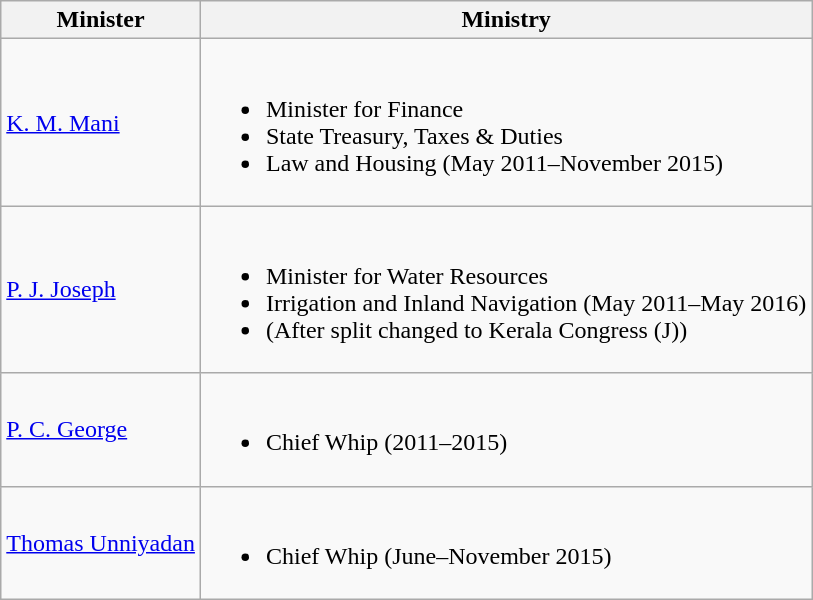<table class="wikitable">
<tr>
<th>Minister</th>
<th>Ministry</th>
</tr>
<tr>
<td><a href='#'>K. M. Mani</a></td>
<td><br><ul><li>Minister for Finance</li><li>State Treasury, Taxes & Duties</li><li>Law and Housing (May 2011–November 2015)</li></ul></td>
</tr>
<tr>
<td><a href='#'>P. J. Joseph</a></td>
<td><br><ul><li>Minister for Water Resources</li><li>Irrigation and Inland Navigation (May 2011–May 2016)</li><li>(After split changed to Kerala Congress (J))</li></ul></td>
</tr>
<tr>
<td><a href='#'>P. C. George</a></td>
<td><br><ul><li>Chief Whip (2011–2015)</li></ul></td>
</tr>
<tr>
<td><a href='#'>Thomas Unniyadan</a></td>
<td><br><ul><li>Chief Whip (June–November 2015)</li></ul></td>
</tr>
</table>
